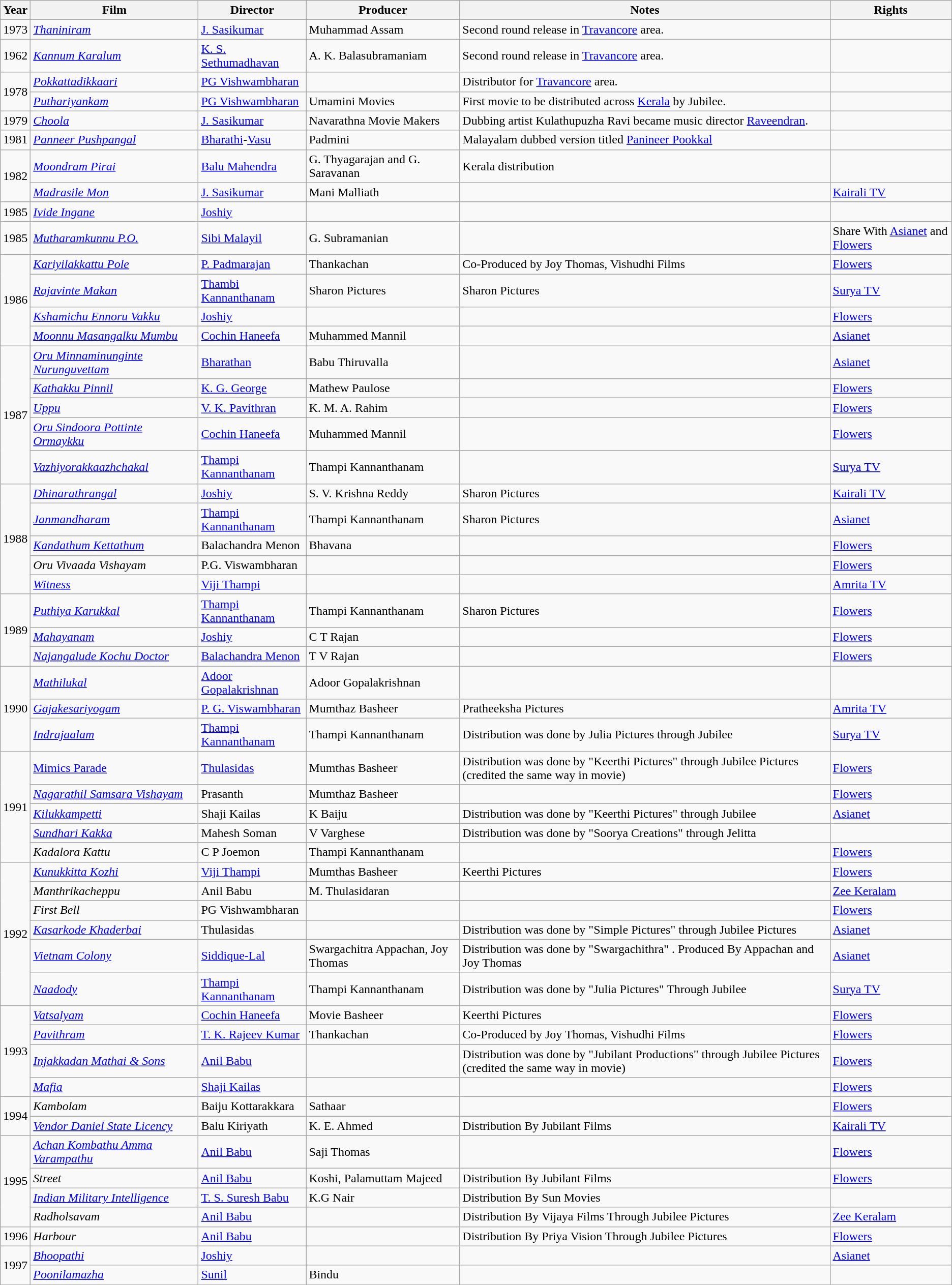<table class="wikitable">
<tr>
<th>Year</th>
<th>Film</th>
<th>Director</th>
<th>Producer</th>
<th>Notes</th>
<th>Rights</th>
</tr>
<tr>
<td rowspan="1">1973</td>
<td><em><a href='#'>Thaniniram</a></em></td>
<td><a href='#'>J. Sasikumar</a></td>
<td>Muhammad Assam</td>
<td>Second round release in <a href='#'>Travancore</a> area.</td>
<td></td>
</tr>
<tr>
<td rowspan="1">1962</td>
<td><em><a href='#'>Kannum Karalum</a></em></td>
<td><a href='#'>K. S. Sethumadhavan</a></td>
<td>A. K. Balasubramaniam</td>
<td>Second round release in <a href='#'>Travancore</a> area.</td>
<td></td>
</tr>
<tr>
<td rowspan="2">1978</td>
<td><em><a href='#'>Pokkattadikkaari</a></em></td>
<td><a href='#'>PG Vishwambharan</a></td>
<td></td>
<td>Distributor for <a href='#'>Travancore</a> area.</td>
<td></td>
</tr>
<tr>
<td><em><a href='#'>Puthariyankam</a></em></td>
<td><a href='#'>PG Vishwambharan</a></td>
<td>Umamini Movies</td>
<td>First movie to be distributed across <a href='#'>Kerala</a> by Jubilee.</td>
<td></td>
</tr>
<tr>
<td rowspan="1">1979</td>
<td><em><a href='#'>Choola</a></em></td>
<td><a href='#'>J. Sasikumar</a></td>
<td>Navarathna Movie Makers</td>
<td>Dubbing artist Kulathupuzha Ravi became music director <a href='#'>Raveendran</a>.</td>
<td></td>
</tr>
<tr>
<td rowspan="1">1981</td>
<td><em><a href='#'>Panneer Pushpangal</a></em></td>
<td><a href='#'>Bharathi</a>-<a href='#'>Vasu</a></td>
<td>Padmini</td>
<td>Malayalam dubbed version titled <a href='#'>Panineer Pookkal</a></td>
<td></td>
</tr>
<tr>
<td rowspan="2">1982</td>
<td><em><a href='#'>Moondram Pirai</a></em></td>
<td><a href='#'>Balu Mahendra</a></td>
<td>G. Thyagarajan and G. Saravanan</td>
<td>Kerala distribution</td>
<td></td>
</tr>
<tr>
<td><em><a href='#'>Madrasile Mon</a></em></td>
<td><a href='#'>J. Sasikumar</a></td>
<td>Mani Malliath</td>
<td></td>
<td><a href='#'>Kairali TV</a></td>
</tr>
<tr>
<td rowspan="1">1985</td>
<td><em><a href='#'>Ivide Ingane</a></em></td>
<td><a href='#'>Joshiy</a></td>
<td></td>
<td></td>
<td></td>
</tr>
<tr>
<td rowspan="1">1985</td>
<td><em><a href='#'>Mutharamkunnu P.O.</a></em></td>
<td><a href='#'>Sibi Malayil</a></td>
<td>G. Subramanian</td>
<td></td>
<td>Share With <a href='#'>Asianet</a> and <a href='#'>Flowers</a></td>
</tr>
<tr>
<td rowspan="4">1986</td>
<td><em><a href='#'>Kariyilakkattu Pole</a></em></td>
<td><a href='#'>P. Padmarajan</a></td>
<td>Thankachan</td>
<td>Co-Produced by Joy Thomas, Vishudhi Films</td>
<td><a href='#'>Flowers</a></td>
</tr>
<tr>
<td><em><a href='#'>Rajavinte Makan</a></em></td>
<td><a href='#'>Thambi Kannanthanam</a></td>
<td>Sharon Pictures</td>
<td>Sharon Pictures</td>
<td><a href='#'>Surya TV</a></td>
</tr>
<tr>
<td><em><a href='#'>Kshamichu Ennoru Vakku</a></em></td>
<td><a href='#'>Joshiy</a></td>
<td></td>
<td></td>
<td><a href='#'>Flowers</a></td>
</tr>
<tr>
<td><em><a href='#'>Moonnu Masangalku Mumbu</a></em></td>
<td><a href='#'>Cochin Haneefa</a></td>
<td>Muhammed Mannil</td>
<td></td>
<td><a href='#'>Asianet</a></td>
</tr>
<tr>
<td rowspan="5">1987</td>
<td><em><a href='#'>Oru Minnaminunginte Nurunguvettam</a></em></td>
<td><a href='#'>Bharathan</a></td>
<td>Babu Thiruvalla</td>
<td></td>
<td><a href='#'>Asianet</a></td>
</tr>
<tr>
<td><em><a href='#'>Kathakku Pinnil</a></em></td>
<td><a href='#'>K. G. George</a></td>
<td>Mathew Paulose</td>
<td></td>
<td><a href='#'>Flowers</a></td>
</tr>
<tr>
<td><em><a href='#'>Uppu</a></em></td>
<td><a href='#'>V. K. Pavithran</a></td>
<td>K. M. A. Rahim</td>
<td></td>
<td><a href='#'>Flowers</a></td>
</tr>
<tr>
<td><em><a href='#'>Oru Sindoora Pottinte Ormaykku</a></em></td>
<td><a href='#'>Cochin Haneefa</a></td>
<td>Muhammed Mannil</td>
<td></td>
<td><a href='#'>Flowers</a></td>
</tr>
<tr>
<td><em><a href='#'>Vazhiyorakkaazhchakal</a></em></td>
<td><a href='#'>Thampi Kannanthanam</a></td>
<td>Thampi Kannanthanam</td>
<td></td>
<td><a href='#'>Surya TV</a></td>
</tr>
<tr>
<td rowspan="5">1988</td>
<td><em><a href='#'>Dhinarathrangal</a></em></td>
<td><a href='#'>Joshiy</a></td>
<td>S. V. Krishna Reddy</td>
<td>Sharon Pictures</td>
<td><a href='#'>Kairali TV</a></td>
</tr>
<tr>
<td><em><a href='#'>Janmandharam</a></em></td>
<td><a href='#'>Thampi Kannanthanam</a></td>
<td>Thampi Kannanthanam</td>
<td>Sharon Pictures</td>
<td><a href='#'>Asianet</a></td>
</tr>
<tr>
<td><em><a href='#'>Kandathum Kettathum</a></em></td>
<td>Balachandra Menon</td>
<td>Bhavana</td>
<td></td>
<td><a href='#'>Flowers</a></td>
</tr>
<tr>
<td><em>Oru Vivaada Vishayam</em></td>
<td>P.G. Viswambharan</td>
<td></td>
<td></td>
<td><a href='#'>Flowers</a></td>
</tr>
<tr>
<td><em><a href='#'>Witness</a></em></td>
<td><a href='#'>Viji Thampi</a></td>
<td></td>
<td></td>
<td><a href='#'>Amrita TV</a></td>
</tr>
<tr>
<td rowspan="3">1989</td>
<td><em><a href='#'>Puthiya Karukkal</a></em></td>
<td><a href='#'>Thampi Kannanthanam</a></td>
<td>Thampi Kannanthanam</td>
<td>Sharon Pictures</td>
<td><a href='#'>Flowers</a></td>
</tr>
<tr>
<td><em><a href='#'>Mahayanam</a></em></td>
<td><a href='#'>Joshiy</a></td>
<td>C T Rajan</td>
<td></td>
<td><a href='#'>Flowers</a></td>
</tr>
<tr>
<td><em><a href='#'>Najangalude Kochu Doctor</a></em></td>
<td><a href='#'>Balachandra Menon</a></td>
<td>T V Rajan</td>
<td></td>
<td><a href='#'>Flowers</a></td>
</tr>
<tr>
<td rowspan="3">1990</td>
<td><em><a href='#'>Mathilukal</a></em></td>
<td><a href='#'>Adoor Gopalakrishnan</a></td>
<td>Adoor Gopalakrishnan</td>
<td></td>
<td></td>
</tr>
<tr>
<td><em><a href='#'>Gajakesariyogam</a></em></td>
<td><a href='#'>P. G. Viswambharan</a></td>
<td>Mumthaz Basheer</td>
<td>Pratheeksha Pictures</td>
<td><a href='#'>Amrita TV</a></td>
</tr>
<tr>
<td><em><a href='#'>Indrajaalam</a></em></td>
<td><a href='#'>Thampi Kannanthanam</a></td>
<td>Thampi Kannanthanam</td>
<td>Distribution was done by Julia Pictures through Jubilee</td>
<td><a href='#'>Surya TV</a></td>
</tr>
<tr>
<td rowspan="5">1991</td>
<td><a href='#'>Mimics Parade</a></td>
<td><a href='#'>Thulasidas</a></td>
<td>Mumthas Basheer</td>
<td>Distribution was done by "Keerthi Pictures" through Jubilee Pictures (credited the same way in movie)</td>
<td><a href='#'>Flowers</a></td>
</tr>
<tr>
<td><em><a href='#'>Nagarathil Samsara Vishayam</a></em></td>
<td>Prasanth</td>
<td>Mumthaz Basheer</td>
<td></td>
<td><a href='#'>Flowers</a></td>
</tr>
<tr>
<td><em><a href='#'>Kilukkampetti</a></em></td>
<td>Shaji Kailas</td>
<td>K Baiju</td>
<td>Distribution was done by "Keerthi Pictures" through Jubilee</td>
<td><a href='#'>Asianet</a></td>
</tr>
<tr>
<td><em><a href='#'>Sundhari Kakka</a></em></td>
<td>Mahesh Soman</td>
<td>V Varghese</td>
<td>Distribution was done by "Soorya Creations" through Jelitta</td>
<td></td>
</tr>
<tr>
<td><em>Kadalora Kattu</em></td>
<td>C P Joemon</td>
<td>Thampi Kannanthanam</td>
<td></td>
<td><a href='#'>Flowers</a></td>
</tr>
<tr>
<td rowspan="6">1992</td>
<td><em><a href='#'>Kunukkitta Kozhi</a></em></td>
<td><a href='#'>Viji Thampi</a></td>
<td>Mumthas Basheer</td>
<td>Keerthi Pictures</td>
<td><a href='#'>Flowers</a></td>
</tr>
<tr>
<td><em>Manthrikacheppu</em></td>
<td>Anil Babu</td>
<td>M. Thulasidaran</td>
<td></td>
<td><a href='#'>Zee Keralam</a></td>
</tr>
<tr>
<td><em>First Bell</em></td>
<td>PG Vishwambharan</td>
<td></td>
<td></td>
<td><a href='#'>Flowers</a></td>
</tr>
<tr>
<td><em><a href='#'>Kasarkode Khaderbai</a></em></td>
<td>Thulasidas</td>
<td></td>
<td>Distribution was done by "Simple Pictures" through Jubilee Pictures</td>
<td><a href='#'>Asianet</a></td>
</tr>
<tr>
<td><em><a href='#'>Vietnam Colony</a></em></td>
<td><a href='#'>Siddique-Lal</a></td>
<td>Swargachitra Appachan, Joy Thomas</td>
<td>Distribution was done by "Swargachithra" . Produced By Appachan and Joy Thomas</td>
<td><a href='#'>Asianet</a></td>
</tr>
<tr>
<td><em><a href='#'>Naadody</a></em></td>
<td><a href='#'>Thampi Kannanthanam</a></td>
<td>Thampi Kannanthanam</td>
<td>Distribution was done by "Julia Pictures" Through Jubilee</td>
<td><a href='#'>Surya TV</a></td>
</tr>
<tr>
<td rowspan="4">1993</td>
<td><em><a href='#'>Vatsalyam</a></em></td>
<td><a href='#'>Cochin Haneefa</a></td>
<td>Movie Basheer</td>
<td>Keerthi Pictures</td>
<td><a href='#'>Flowers</a></td>
</tr>
<tr>
<td><em><a href='#'>Pavithram</a></em></td>
<td><a href='#'>T. K. Rajeev Kumar</a></td>
<td>Thankachan</td>
<td>Co-Produced by Joy Thomas, Vishudhi Films</td>
<td><a href='#'>Flowers</a></td>
</tr>
<tr>
<td><em><a href='#'>Injakkadan Mathai & Sons</a></em></td>
<td><a href='#'>Anil Babu</a></td>
<td></td>
<td>Distribution was done by "Jubilant Productions" through Jubilee Pictures (credited the same way in movie)</td>
<td><a href='#'>Flowers</a></td>
</tr>
<tr>
<td><em><a href='#'>Mafia</a></em></td>
<td><a href='#'>Shaji Kailas</a></td>
<td></td>
<td></td>
<td><a href='#'>Flowers</a></td>
</tr>
<tr>
<td rowspan="2">1994</td>
<td><em>Kambolam</em></td>
<td>Baiju Kottarakkara</td>
<td>Sathaar</td>
<td></td>
<td><a href='#'>Flowers</a></td>
</tr>
<tr>
<td><em><a href='#'>Vendor Daniel State Licency</a></em></td>
<td>Balu Kiriyath</td>
<td>K. E. Ahmed</td>
<td>Distribution By Jubilant Films</td>
<td><a href='#'>Kairali TV</a></td>
</tr>
<tr>
<td rowspan="4">1995</td>
<td><em><a href='#'>Achan Kombathu Amma Varampathu</a></em></td>
<td><a href='#'>Anil Babu</a></td>
<td>Saji Thomas</td>
<td></td>
<td><a href='#'>Flowers</a></td>
</tr>
<tr>
<td><em>Street</em></td>
<td><a href='#'>Anil Babu</a></td>
<td>Koshi, Palamuttam Majeed</td>
<td>Distribution By Jubilant Films</td>
<td><a href='#'>Flowers</a></td>
</tr>
<tr>
<td><em><a href='#'>Indian Military Intelligence</a></em></td>
<td><a href='#'>T. S. Suresh Babu</a></td>
<td>K.G Nair</td>
<td>Distribution By Sun Movies</td>
<td></td>
</tr>
<tr>
<td><em>Radholsavam</em></td>
<td><a href='#'>Anil Babu</a></td>
<td></td>
<td>Distribution By Vijaya Films Through Jubilee Pictures</td>
<td><a href='#'>Zee Keralam</a></td>
</tr>
<tr>
<td rowspan="1">1996</td>
<td><em>Harbour</em></td>
<td><a href='#'>Anil Babu</a></td>
<td></td>
<td>Distribution By Priya Vision Through Jubilee Pictures</td>
<td><a href='#'>Flowers</a></td>
</tr>
<tr>
<td rowspan="2">1997</td>
<td><em><a href='#'>Bhoopathi</a></em></td>
<td><a href='#'>Joshiy</a></td>
<td></td>
<td></td>
<td><a href='#'>Asianet</a></td>
</tr>
<tr>
<td><em><a href='#'>Poonilamazha</a></em></td>
<td><a href='#'>Sunil</a></td>
<td>Bindu</td>
<td></td>
<td></td>
</tr>
</table>
